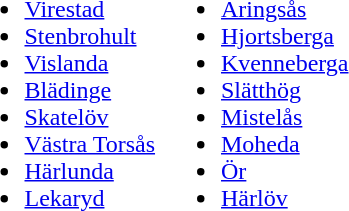<table border="0">
<tr ---- valign="top">
<td width="50%"><br><ul><li><a href='#'>Virestad</a></li><li><a href='#'>Stenbrohult</a></li><li><a href='#'>Vislanda</a></li><li><a href='#'>Blädinge</a></li><li><a href='#'>Skatelöv</a></li><li><a href='#'>Västra Torsås</a></li><li><a href='#'>Härlunda</a></li><li><a href='#'>Lekaryd</a></li></ul></td>
<td width="50%"><br><ul><li><a href='#'>Aringsås</a></li><li><a href='#'>Hjortsberga</a></li><li><a href='#'>Kvenneberga</a></li><li><a href='#'>Slätthög</a></li><li><a href='#'>Mistelås</a></li><li><a href='#'>Moheda</a></li><li><a href='#'>Ör</a></li><li><a href='#'>Härlöv</a></li></ul></td>
</tr>
</table>
